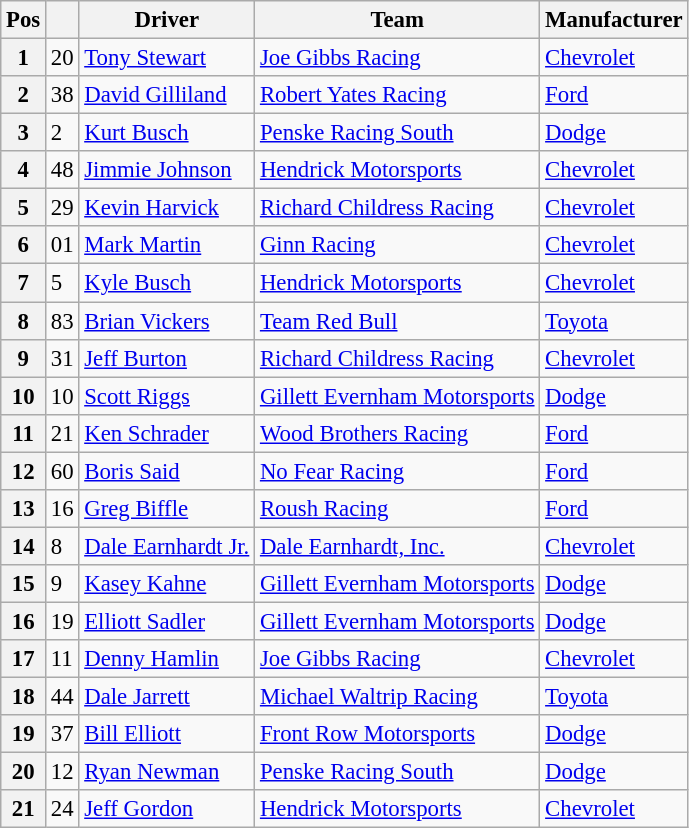<table class="wikitable" style="font-size:95%">
<tr>
<th>Pos</th>
<th></th>
<th>Driver</th>
<th>Team</th>
<th>Manufacturer</th>
</tr>
<tr>
<th>1</th>
<td>20</td>
<td><a href='#'>Tony Stewart</a></td>
<td><a href='#'>Joe Gibbs Racing</a></td>
<td><a href='#'>Chevrolet</a></td>
</tr>
<tr>
<th>2</th>
<td>38</td>
<td><a href='#'>David Gilliland</a></td>
<td><a href='#'>Robert Yates Racing</a></td>
<td><a href='#'>Ford</a></td>
</tr>
<tr>
<th>3</th>
<td>2</td>
<td><a href='#'>Kurt Busch</a></td>
<td><a href='#'>Penske Racing South</a></td>
<td><a href='#'>Dodge</a></td>
</tr>
<tr>
<th>4</th>
<td>48</td>
<td><a href='#'>Jimmie Johnson</a></td>
<td><a href='#'>Hendrick Motorsports</a></td>
<td><a href='#'>Chevrolet</a></td>
</tr>
<tr>
<th>5</th>
<td>29</td>
<td><a href='#'>Kevin Harvick</a></td>
<td><a href='#'>Richard Childress Racing</a></td>
<td><a href='#'>Chevrolet</a></td>
</tr>
<tr>
<th>6</th>
<td>01</td>
<td><a href='#'>Mark Martin</a></td>
<td><a href='#'>Ginn Racing</a></td>
<td><a href='#'>Chevrolet</a></td>
</tr>
<tr>
<th>7</th>
<td>5</td>
<td><a href='#'>Kyle Busch</a></td>
<td><a href='#'>Hendrick Motorsports</a></td>
<td><a href='#'>Chevrolet</a></td>
</tr>
<tr>
<th>8</th>
<td>83</td>
<td><a href='#'>Brian Vickers</a></td>
<td><a href='#'>Team Red Bull</a></td>
<td><a href='#'>Toyota</a></td>
</tr>
<tr>
<th>9</th>
<td>31</td>
<td><a href='#'>Jeff Burton</a></td>
<td><a href='#'>Richard Childress Racing</a></td>
<td><a href='#'>Chevrolet</a></td>
</tr>
<tr>
<th>10</th>
<td>10</td>
<td><a href='#'>Scott Riggs</a></td>
<td><a href='#'>Gillett Evernham Motorsports</a></td>
<td><a href='#'>Dodge</a></td>
</tr>
<tr>
<th>11</th>
<td>21</td>
<td><a href='#'>Ken Schrader</a></td>
<td><a href='#'>Wood Brothers Racing</a></td>
<td><a href='#'>Ford</a></td>
</tr>
<tr>
<th>12</th>
<td>60</td>
<td><a href='#'>Boris Said</a></td>
<td><a href='#'>No Fear Racing</a></td>
<td><a href='#'>Ford</a></td>
</tr>
<tr>
<th>13</th>
<td>16</td>
<td><a href='#'>Greg Biffle</a></td>
<td><a href='#'>Roush Racing</a></td>
<td><a href='#'>Ford</a></td>
</tr>
<tr>
<th>14</th>
<td>8</td>
<td><a href='#'>Dale Earnhardt Jr.</a></td>
<td><a href='#'>Dale Earnhardt, Inc.</a></td>
<td><a href='#'>Chevrolet</a></td>
</tr>
<tr>
<th>15</th>
<td>9</td>
<td><a href='#'>Kasey Kahne</a></td>
<td><a href='#'>Gillett Evernham Motorsports</a></td>
<td><a href='#'>Dodge</a></td>
</tr>
<tr>
<th>16</th>
<td>19</td>
<td><a href='#'>Elliott Sadler</a></td>
<td><a href='#'>Gillett Evernham Motorsports</a></td>
<td><a href='#'>Dodge</a></td>
</tr>
<tr>
<th>17</th>
<td>11</td>
<td><a href='#'>Denny Hamlin</a></td>
<td><a href='#'>Joe Gibbs Racing</a></td>
<td><a href='#'>Chevrolet</a></td>
</tr>
<tr>
<th>18</th>
<td>44</td>
<td><a href='#'>Dale Jarrett</a></td>
<td><a href='#'>Michael Waltrip Racing</a></td>
<td><a href='#'>Toyota</a></td>
</tr>
<tr>
<th>19</th>
<td>37</td>
<td><a href='#'>Bill Elliott</a></td>
<td><a href='#'>Front Row Motorsports</a></td>
<td><a href='#'>Dodge</a></td>
</tr>
<tr>
<th>20</th>
<td>12</td>
<td><a href='#'>Ryan Newman</a></td>
<td><a href='#'>Penske Racing South</a></td>
<td><a href='#'>Dodge</a></td>
</tr>
<tr>
<th>21</th>
<td>24</td>
<td><a href='#'>Jeff Gordon</a></td>
<td><a href='#'>Hendrick Motorsports</a></td>
<td><a href='#'>Chevrolet</a></td>
</tr>
</table>
